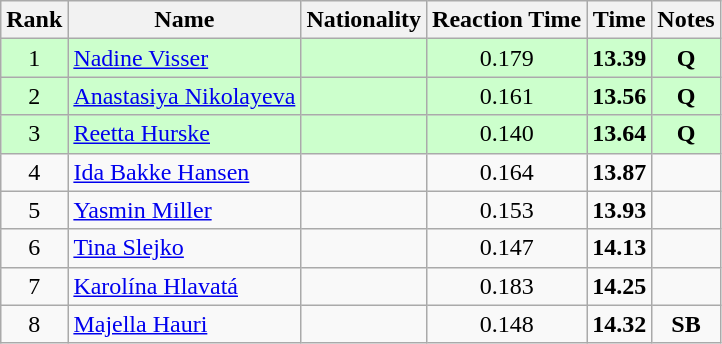<table class="wikitable sortable" style="text-align:center">
<tr>
<th>Rank</th>
<th>Name</th>
<th>Nationality</th>
<th>Reaction Time</th>
<th>Time</th>
<th>Notes</th>
</tr>
<tr bgcolor=ccffcc>
<td>1</td>
<td align=left><a href='#'>Nadine Visser</a></td>
<td align=left></td>
<td>0.179</td>
<td><strong>13.39</strong></td>
<td><strong>Q</strong></td>
</tr>
<tr bgcolor=ccffcc>
<td>2</td>
<td align=left><a href='#'>Anastasiya Nikolayeva</a></td>
<td align=left></td>
<td>0.161</td>
<td><strong>13.56</strong></td>
<td><strong>Q</strong></td>
</tr>
<tr bgcolor=ccffcc>
<td>3</td>
<td align=left><a href='#'>Reetta Hurske</a></td>
<td align=left></td>
<td>0.140</td>
<td><strong>13.64</strong></td>
<td><strong>Q</strong></td>
</tr>
<tr>
<td>4</td>
<td align=left><a href='#'>Ida Bakke Hansen</a></td>
<td align=left></td>
<td>0.164</td>
<td><strong>13.87</strong></td>
<td></td>
</tr>
<tr>
<td>5</td>
<td align=left><a href='#'>Yasmin Miller</a></td>
<td align=left></td>
<td>0.153</td>
<td><strong>13.93</strong></td>
<td></td>
</tr>
<tr>
<td>6</td>
<td align=left><a href='#'>Tina Slejko</a></td>
<td align=left></td>
<td>0.147</td>
<td><strong>14.13</strong></td>
<td></td>
</tr>
<tr>
<td>7</td>
<td align=left><a href='#'>Karolína Hlavatá</a></td>
<td align=left></td>
<td>0.183</td>
<td><strong>14.25</strong></td>
<td></td>
</tr>
<tr>
<td>8</td>
<td align=left><a href='#'>Majella Hauri</a></td>
<td align=left></td>
<td>0.148</td>
<td><strong>14.32</strong></td>
<td><strong>SB</strong></td>
</tr>
</table>
